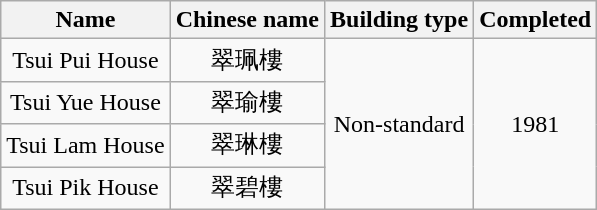<table class="wikitable" style="text-align: center">
<tr>
<th>Name</th>
<th>Chinese name</th>
<th>Building type</th>
<th>Completed</th>
</tr>
<tr>
<td>Tsui Pui House</td>
<td>翠珮樓</td>
<td rowspan="4">Non-standard</td>
<td rowspan="4">1981</td>
</tr>
<tr>
<td>Tsui Yue House</td>
<td>翠瑜樓</td>
</tr>
<tr>
<td>Tsui Lam House</td>
<td>翠琳樓</td>
</tr>
<tr>
<td>Tsui Pik House</td>
<td>翠碧樓</td>
</tr>
</table>
